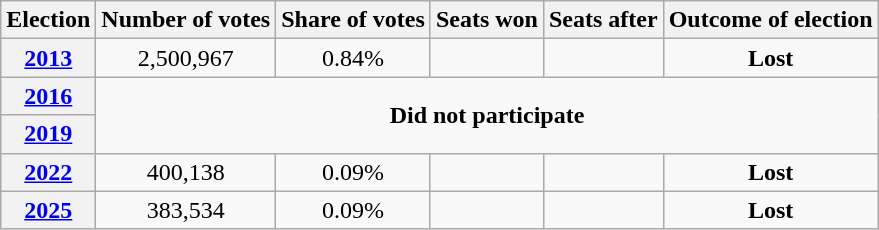<table class="sortable wikitable" style="text-align:center">
<tr>
<th>Election</th>
<th>Number of votes</th>
<th>Share of votes</th>
<th>Seats won</th>
<th>Seats after</th>
<th>Outcome of election</th>
</tr>
<tr>
<th><a href='#'>2013</a></th>
<td>2,500,967</td>
<td>0.84%</td>
<td></td>
<td></td>
<td><strong>Lost</strong></td>
</tr>
<tr>
<th><a href='#'>2016</a></th>
<td colspan="5" rowspan="2"><strong>Did not participate</strong></td>
</tr>
<tr>
<th><a href='#'>2019</a></th>
</tr>
<tr>
<th><a href='#'>2022</a></th>
<td>400,138</td>
<td>0.09%</td>
<td></td>
<td></td>
<td><strong>Lost</strong></td>
</tr>
<tr>
<th><a href='#'>2025</a></th>
<td>383,534</td>
<td>0.09%</td>
<td></td>
<td></td>
<td><strong>Lost</strong></td>
</tr>
</table>
